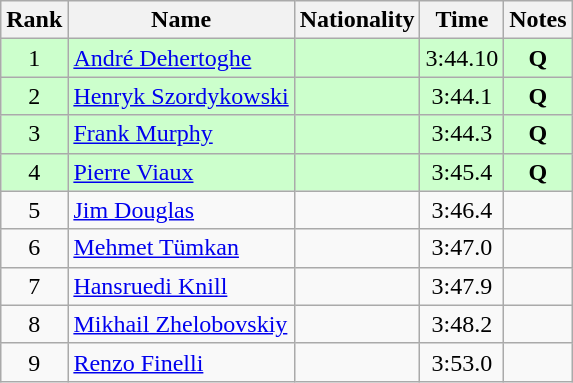<table class="wikitable sortable" style="text-align:center">
<tr>
<th>Rank</th>
<th>Name</th>
<th>Nationality</th>
<th>Time</th>
<th>Notes</th>
</tr>
<tr bgcolor=ccffcc>
<td>1</td>
<td align=left><a href='#'>André Dehertoghe</a></td>
<td align=left></td>
<td>3:44.10</td>
<td><strong>Q</strong></td>
</tr>
<tr bgcolor=ccffcc>
<td>2</td>
<td align=left><a href='#'>Henryk Szordykowski</a></td>
<td align=left></td>
<td>3:44.1</td>
<td><strong>Q</strong></td>
</tr>
<tr bgcolor=ccffcc>
<td>3</td>
<td align=left><a href='#'>Frank Murphy</a></td>
<td align=left></td>
<td>3:44.3</td>
<td><strong>Q</strong></td>
</tr>
<tr bgcolor=ccffcc>
<td>4</td>
<td align=left><a href='#'>Pierre Viaux</a></td>
<td align=left></td>
<td>3:45.4</td>
<td><strong>Q</strong></td>
</tr>
<tr>
<td>5</td>
<td align=left><a href='#'>Jim Douglas</a></td>
<td align=left></td>
<td>3:46.4</td>
<td></td>
</tr>
<tr>
<td>6</td>
<td align=left><a href='#'>Mehmet Tümkan</a></td>
<td align=left></td>
<td>3:47.0</td>
<td></td>
</tr>
<tr>
<td>7</td>
<td align=left><a href='#'>Hansruedi Knill</a></td>
<td align=left></td>
<td>3:47.9</td>
<td></td>
</tr>
<tr>
<td>8</td>
<td align=left><a href='#'>Mikhail Zhelobovskiy</a></td>
<td align=left></td>
<td>3:48.2</td>
<td></td>
</tr>
<tr>
<td>9</td>
<td align=left><a href='#'>Renzo Finelli</a></td>
<td align=left></td>
<td>3:53.0</td>
<td></td>
</tr>
</table>
